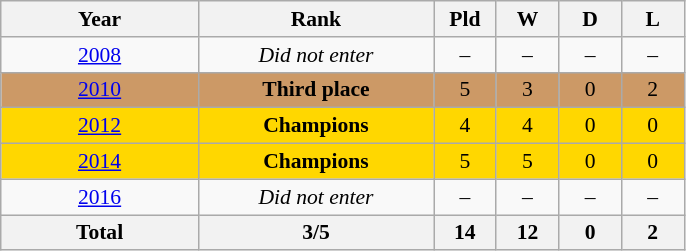<table class="wikitable" style="text-align: center;font-size:90%;">
<tr>
<th width=125>Year</th>
<th width=150>Rank</th>
<th width=35>Pld</th>
<th width=35>W</th>
<th width=35>D</th>
<th width=35>L</th>
</tr>
<tr>
<td> <a href='#'>2008</a></td>
<td><em>Did not enter</em></td>
<td>–</td>
<td>–</td>
<td>–</td>
<td>–</td>
</tr>
<tr bgcolor="#cc9966">
<td> <a href='#'>2010</a></td>
<td><strong>Third place</strong></td>
<td>5</td>
<td>3</td>
<td>0</td>
<td>2</td>
</tr>
<tr bgcolor=gold>
<td> <a href='#'>2012</a></td>
<td><strong>Champions</strong></td>
<td>4</td>
<td>4</td>
<td>0</td>
<td>0</td>
</tr>
<tr bgcolor=gold>
<td> <a href='#'>2014</a></td>
<td><strong>Champions</strong></td>
<td>5</td>
<td>5</td>
<td>0</td>
<td>0</td>
</tr>
<tr>
<td> <a href='#'>2016</a></td>
<td><em>Did not enter</em></td>
<td>–</td>
<td>–</td>
<td>–</td>
<td>–</td>
</tr>
<tr>
<th>Total</th>
<th>3/5</th>
<th>14</th>
<th>12</th>
<th>0</th>
<th>2</th>
</tr>
</table>
